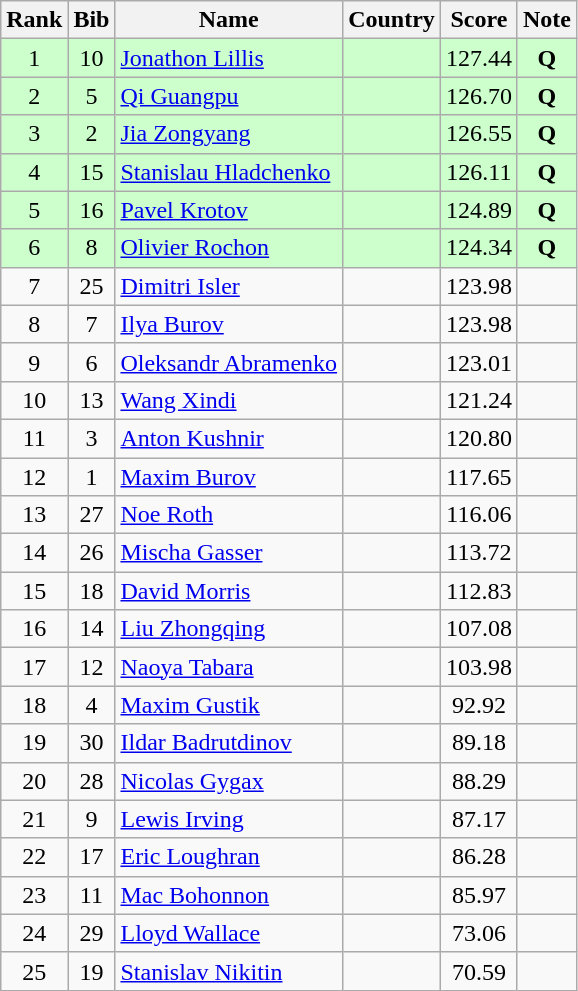<table class="wikitable sortable" style="text-align:center">
<tr>
<th>Rank</th>
<th>Bib</th>
<th>Name</th>
<th>Country</th>
<th>Score</th>
<th>Note</th>
</tr>
<tr bgcolor=ccffcc>
<td>1</td>
<td>10</td>
<td align="left"><a href='#'>Jonathon Lillis</a></td>
<td align=left></td>
<td>127.44</td>
<td><strong>Q</strong></td>
</tr>
<tr bgcolor=ccffcc>
<td>2</td>
<td>5</td>
<td align="left"><a href='#'>Qi Guangpu</a></td>
<td align=left></td>
<td>126.70</td>
<td><strong>Q</strong></td>
</tr>
<tr bgcolor=ccffcc>
<td>3</td>
<td>2</td>
<td align="left"><a href='#'>Jia Zongyang</a></td>
<td align=left></td>
<td>126.55</td>
<td><strong>Q</strong></td>
</tr>
<tr bgcolor=ccffcc>
<td>4</td>
<td>15</td>
<td align="left"><a href='#'>Stanislau Hladchenko</a></td>
<td align=left></td>
<td>126.11</td>
<td><strong>Q</strong></td>
</tr>
<tr bgcolor=ccffcc>
<td>5</td>
<td>16</td>
<td align="left"><a href='#'>Pavel Krotov</a></td>
<td align=left></td>
<td>124.89</td>
<td><strong>Q</strong></td>
</tr>
<tr bgcolor=ccffcc>
<td>6</td>
<td>8</td>
<td align="left"><a href='#'>Olivier Rochon</a></td>
<td align=left></td>
<td>124.34</td>
<td><strong>Q</strong></td>
</tr>
<tr>
<td>7</td>
<td>25</td>
<td align="left"><a href='#'>Dimitri Isler</a></td>
<td align=left></td>
<td>123.98</td>
<td></td>
</tr>
<tr>
<td>8</td>
<td>7</td>
<td align="left"><a href='#'>Ilya Burov</a></td>
<td align=left></td>
<td>123.98</td>
<td></td>
</tr>
<tr>
<td>9</td>
<td>6</td>
<td align="left"><a href='#'>Oleksandr Abramenko</a></td>
<td align=left></td>
<td>123.01</td>
<td></td>
</tr>
<tr>
<td>10</td>
<td>13</td>
<td align="left"><a href='#'>Wang Xindi</a></td>
<td align=left></td>
<td>121.24</td>
<td></td>
</tr>
<tr>
<td>11</td>
<td>3</td>
<td align="left"><a href='#'>Anton Kushnir</a></td>
<td align=left></td>
<td>120.80</td>
<td></td>
</tr>
<tr>
<td>12</td>
<td>1</td>
<td align="left"><a href='#'>Maxim Burov</a></td>
<td align=left></td>
<td>117.65</td>
<td></td>
</tr>
<tr>
<td>13</td>
<td>27</td>
<td align="left"><a href='#'>Noe Roth</a></td>
<td align=left></td>
<td>116.06</td>
<td></td>
</tr>
<tr>
<td>14</td>
<td>26</td>
<td align="left"><a href='#'>Mischa Gasser</a></td>
<td align=left></td>
<td>113.72</td>
<td></td>
</tr>
<tr>
<td>15</td>
<td>18</td>
<td align="left"><a href='#'>David Morris</a></td>
<td align=left></td>
<td>112.83</td>
<td></td>
</tr>
<tr>
<td>16</td>
<td>14</td>
<td align="left"><a href='#'>Liu Zhongqing</a></td>
<td align=left></td>
<td>107.08</td>
<td></td>
</tr>
<tr>
<td>17</td>
<td>12</td>
<td align="left"><a href='#'>Naoya Tabara</a></td>
<td align=left></td>
<td>103.98</td>
<td></td>
</tr>
<tr>
<td>18</td>
<td>4</td>
<td align="left"><a href='#'>Maxim Gustik</a></td>
<td align=left></td>
<td>92.92</td>
<td></td>
</tr>
<tr>
<td>19</td>
<td>30</td>
<td align="left"><a href='#'>Ildar Badrutdinov</a></td>
<td align=left></td>
<td>89.18</td>
<td></td>
</tr>
<tr>
<td>20</td>
<td>28</td>
<td align="left"><a href='#'>Nicolas Gygax</a></td>
<td align=left></td>
<td>88.29</td>
<td></td>
</tr>
<tr>
<td>21</td>
<td>9</td>
<td align="left"><a href='#'>Lewis Irving</a></td>
<td align=left></td>
<td>87.17</td>
<td></td>
</tr>
<tr>
<td>22</td>
<td>17</td>
<td align="left"><a href='#'>Eric Loughran</a></td>
<td align=left></td>
<td>86.28</td>
<td></td>
</tr>
<tr>
<td>23</td>
<td>11</td>
<td align="left"><a href='#'>Mac Bohonnon</a></td>
<td align=left></td>
<td>85.97</td>
<td></td>
</tr>
<tr>
<td>24</td>
<td>29</td>
<td align="left"><a href='#'>Lloyd Wallace</a></td>
<td align=left></td>
<td>73.06</td>
<td></td>
</tr>
<tr>
<td>25</td>
<td>19</td>
<td align="left"><a href='#'>Stanislav Nikitin</a></td>
<td align=left></td>
<td>70.59</td>
<td></td>
</tr>
</table>
